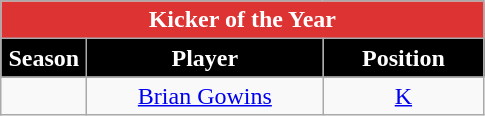<table class="wikitable sortable" style="text-align:center">
<tr>
<td colspan="4" style="background:#d33; color:white;"><strong>Kicker of the Year</strong></td>
</tr>
<tr>
<th style="width:50px; background:#000; color:white;">Season</th>
<th style="width:150px; background:#000; color:white;">Player</th>
<th style="width:100px; background:#000; color:white;">Position</th>
</tr>
<tr>
<td></td>
<td><a href='#'>Brian Gowins</a></td>
<td><a href='#'>K</a></td>
</tr>
</table>
